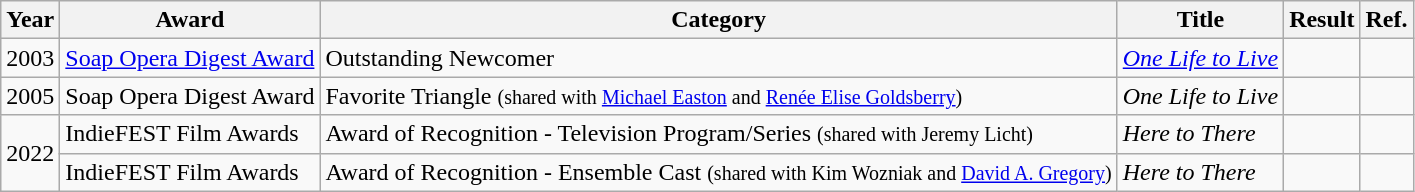<table class="wikitable">
<tr>
<th>Year</th>
<th>Award</th>
<th>Category</th>
<th>Title</th>
<th>Result</th>
<th>Ref.</th>
</tr>
<tr>
<td>2003</td>
<td><a href='#'>Soap Opera Digest Award</a></td>
<td>Outstanding Newcomer</td>
<td><em><a href='#'>One Life to Live</a></em></td>
<td></td>
<td></td>
</tr>
<tr>
<td>2005</td>
<td>Soap Opera Digest Award</td>
<td>Favorite Triangle <small>(shared with <a href='#'>Michael Easton</a> and <a href='#'>Renée Elise Goldsberry</a>)</small></td>
<td><em>One Life to Live</em></td>
<td></td>
<td></td>
</tr>
<tr>
<td rowspan="2">2022</td>
<td>IndieFEST Film Awards</td>
<td>Award of Recognition - Television Program/Series <small>(shared with Jeremy Licht)</small></td>
<td><em>Here to There</em></td>
<td></td>
<td></td>
</tr>
<tr>
<td>IndieFEST Film Awards</td>
<td>Award of Recognition - Ensemble Cast <small>(shared with Kim Wozniak and <a href='#'>David A. Gregory</a>)</small></td>
<td><em>Here to There</em></td>
<td></td>
<td></td>
</tr>
</table>
